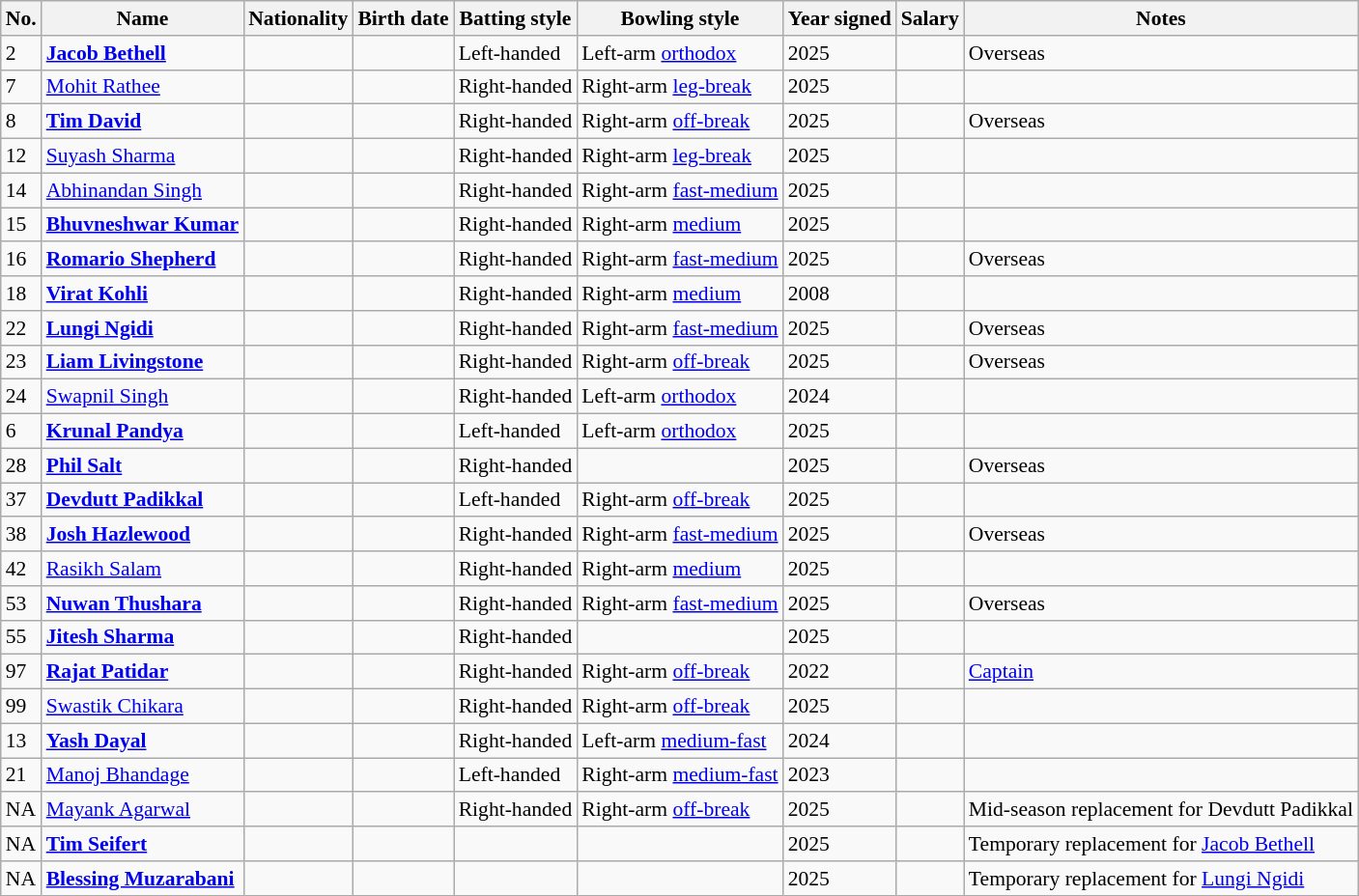<table class="wikitable" style="font-size:90%;">
<tr>
<th>No.</th>
<th>Name</th>
<th>Nationality</th>
<th>Birth date</th>
<th>Batting style</th>
<th>Bowling style</th>
<th>Year signed</th>
<th>Salary</th>
<th>Notes</th>
</tr>
<tr>
<td>2</td>
<td><strong><a href='#'>Jacob Bethell</a></strong></td>
<td></td>
<td></td>
<td>Left-handed</td>
<td>Left-arm <a href='#'>orthodox</a></td>
<td>2025</td>
<td></td>
<td>Overseas</td>
</tr>
<tr>
<td>7</td>
<td><a href='#'>Mohit Rathee</a></td>
<td></td>
<td></td>
<td>Right-handed</td>
<td>Right-arm <a href='#'>leg-break</a></td>
<td>2025</td>
<td></td>
<td></td>
</tr>
<tr>
<td>8</td>
<td><strong><a href='#'>Tim David</a></strong></td>
<td></td>
<td></td>
<td>Right-handed</td>
<td>Right-arm <a href='#'>off-break</a></td>
<td>2025</td>
<td></td>
<td>Overseas</td>
</tr>
<tr>
<td>12</td>
<td><a href='#'>Suyash Sharma</a></td>
<td></td>
<td></td>
<td>Right-handed</td>
<td>Right-arm <a href='#'>leg-break</a></td>
<td>2025</td>
<td></td>
<td></td>
</tr>
<tr>
<td>14</td>
<td><a href='#'>Abhinandan Singh</a></td>
<td></td>
<td></td>
<td>Right-handed</td>
<td>Right-arm <a href='#'>fast-medium</a></td>
<td>2025</td>
<td></td>
<td></td>
</tr>
<tr>
<td>15</td>
<td><strong> <a href='#'>Bhuvneshwar Kumar</a> </strong></td>
<td></td>
<td></td>
<td>Right-handed</td>
<td>Right-arm <a href='#'>medium</a></td>
<td>2025</td>
<td></td>
<td></td>
</tr>
<tr>
<td>16</td>
<td><strong><a href='#'>Romario Shepherd</a></strong></td>
<td></td>
<td></td>
<td>Right-handed</td>
<td>Right-arm <a href='#'>fast-medium</a></td>
<td>2025</td>
<td></td>
<td>Overseas</td>
</tr>
<tr>
<td>18</td>
<td><strong><a href='#'>Virat Kohli</a></strong></td>
<td></td>
<td></td>
<td>Right-handed</td>
<td>Right-arm <a href='#'>medium</a></td>
<td>2008</td>
<td></td>
<td></td>
</tr>
<tr>
<td>22</td>
<td><strong><a href='#'>Lungi Ngidi</a></strong></td>
<td></td>
<td></td>
<td>Right-handed</td>
<td>Right-arm <a href='#'>fast-medium</a></td>
<td>2025</td>
<td></td>
<td>Overseas</td>
</tr>
<tr>
<td>23</td>
<td><strong><a href='#'>Liam Livingstone</a></strong></td>
<td></td>
<td></td>
<td>Right-handed</td>
<td>Right-arm <a href='#'>off-break</a></td>
<td>2025</td>
<td></td>
<td>Overseas</td>
</tr>
<tr>
<td>24</td>
<td><a href='#'>Swapnil Singh</a></td>
<td></td>
<td></td>
<td>Right-handed</td>
<td>Left-arm <a href='#'>orthodox</a></td>
<td>2024</td>
<td></td>
<td></td>
</tr>
<tr>
<td>6</td>
<td><strong><a href='#'>Krunal Pandya</a></strong></td>
<td></td>
<td></td>
<td>Left-handed</td>
<td>Left-arm <a href='#'>orthodox</a></td>
<td>2025</td>
<td></td>
<td></td>
</tr>
<tr>
<td>28</td>
<td><strong><a href='#'>Phil Salt</a></strong></td>
<td></td>
<td></td>
<td>Right-handed</td>
<td></td>
<td>2025</td>
<td></td>
<td>Overseas</td>
</tr>
<tr>
<td>37</td>
<td><strong><a href='#'>Devdutt Padikkal</a></strong></td>
<td></td>
<td></td>
<td>Left-handed</td>
<td>Right-arm <a href='#'>off-break</a></td>
<td>2025</td>
<td></td>
<td></td>
</tr>
<tr>
<td>38</td>
<td><strong><a href='#'>Josh Hazlewood</a></strong></td>
<td></td>
<td></td>
<td>Right-handed</td>
<td>Right-arm <a href='#'>fast-medium</a></td>
<td>2025</td>
<td></td>
<td>Overseas</td>
</tr>
<tr>
<td>42</td>
<td><a href='#'>Rasikh Salam</a></td>
<td></td>
<td></td>
<td>Right-handed</td>
<td>Right-arm <a href='#'>medium</a></td>
<td>2025</td>
<td></td>
<td></td>
</tr>
<tr>
<td>53</td>
<td><strong><a href='#'>Nuwan Thushara</a></strong></td>
<td></td>
<td></td>
<td>Right-handed</td>
<td>Right-arm <a href='#'>fast-medium</a></td>
<td>2025</td>
<td></td>
<td>Overseas</td>
</tr>
<tr>
<td>55</td>
<td><strong><a href='#'>Jitesh Sharma</a></strong></td>
<td></td>
<td></td>
<td>Right-handed</td>
<td></td>
<td>2025</td>
<td></td>
<td></td>
</tr>
<tr>
<td>97</td>
<td><strong><a href='#'>Rajat Patidar</a></strong></td>
<td></td>
<td></td>
<td>Right-handed</td>
<td>Right-arm <a href='#'>off-break</a></td>
<td>2022</td>
<td></td>
<td><a href='#'>Captain</a></td>
</tr>
<tr>
<td>99</td>
<td><a href='#'>Swastik Chikara</a></td>
<td></td>
<td></td>
<td>Right-handed</td>
<td>Right-arm <a href='#'>off-break</a></td>
<td>2025</td>
<td></td>
<td></td>
</tr>
<tr>
<td>13</td>
<td><strong><a href='#'>Yash Dayal</a></strong></td>
<td></td>
<td></td>
<td>Right-handed</td>
<td>Left-arm <a href='#'>medium-fast</a></td>
<td>2024</td>
<td></td>
<td></td>
</tr>
<tr>
<td>21</td>
<td><a href='#'>Manoj Bhandage</a></td>
<td></td>
<td></td>
<td>Left-handed</td>
<td>Right-arm <a href='#'>medium-fast</a></td>
<td>2023</td>
<td></td>
<td></td>
</tr>
<tr>
<td>NA</td>
<td><a href='#'>Mayank Agarwal</a></td>
<td></td>
<td></td>
<td>Right-handed</td>
<td>Right-arm <a href='#'>off-break</a></td>
<td>2025</td>
<td></td>
<td>Mid-season replacement for Devdutt Padikkal</td>
</tr>
<tr>
<td>NA</td>
<td><strong><a href='#'>Tim Seifert</a></strong></td>
<td></td>
<td></td>
<td></td>
<td></td>
<td>2025</td>
<td></td>
<td>Temporary replacement for <a href='#'>Jacob Bethell</a></td>
</tr>
<tr>
<td>NA</td>
<td><strong><a href='#'>Blessing Muzarabani</a></strong></td>
<td></td>
<td></td>
<td></td>
<td></td>
<td>2025</td>
<td></td>
<td>Temporary replacement for <a href='#'>Lungi Ngidi</a></td>
</tr>
</table>
